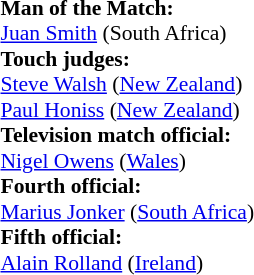<table width=100% style="font-size: 90%">
<tr>
<td><br><strong>Man of the Match:</strong>
<br><a href='#'>Juan Smith</a> (South Africa)<br><strong>Touch judges:</strong>
<br><a href='#'>Steve Walsh</a> (<a href='#'>New Zealand</a>)
<br><a href='#'>Paul Honiss</a> (<a href='#'>New Zealand</a>)
<br><strong>Television match official:</strong>
<br><a href='#'>Nigel Owens</a> (<a href='#'>Wales</a>)
<br><strong>Fourth official:</strong>
<br><a href='#'>Marius Jonker</a> (<a href='#'>South Africa</a>)
<br><strong>Fifth official:</strong>
<br><a href='#'>Alain Rolland</a> (<a href='#'>Ireland</a>)</td>
</tr>
</table>
